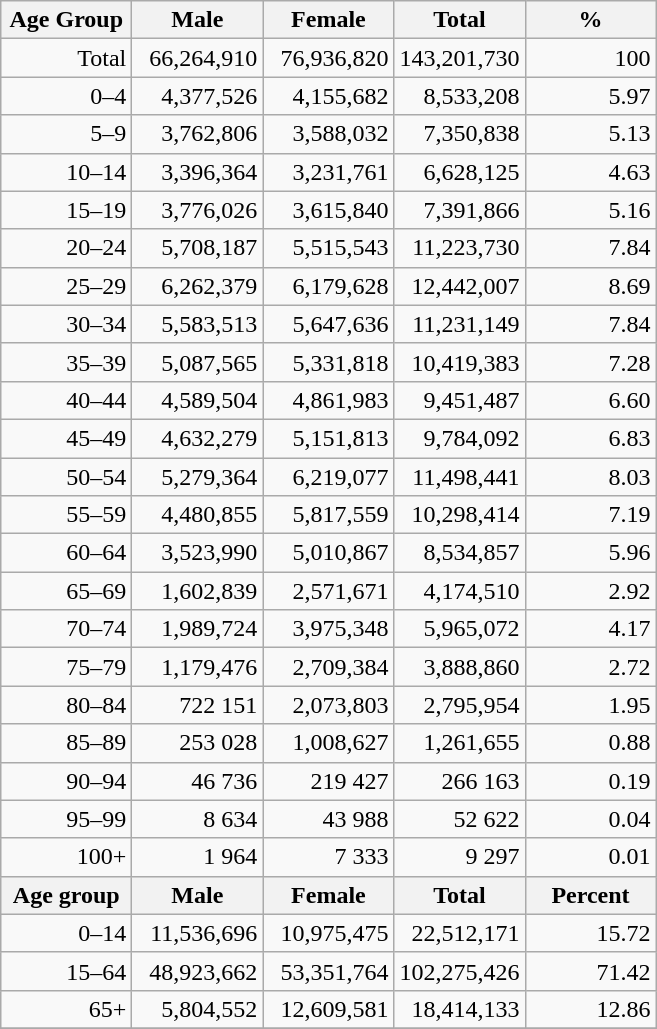<table class="wikitable">
<tr>
<th width="80pt">Age Group</th>
<th width="80pt">Male</th>
<th width="80pt">Female</th>
<th width="80pt">Total</th>
<th width="80pt">%</th>
</tr>
<tr>
<td align="right">Total</td>
<td align="right">66,264,910</td>
<td align="right">76,936,820</td>
<td align="right">143,201,730</td>
<td align="right">100</td>
</tr>
<tr>
<td align="right">0–4</td>
<td align="right">4,377,526</td>
<td align="right">4,155,682</td>
<td align="right">8,533,208</td>
<td align="right">5.97</td>
</tr>
<tr>
<td align="right">5–9</td>
<td align="right">3,762,806</td>
<td align="right">3,588,032</td>
<td align="right">7,350,838</td>
<td align="right">5.13</td>
</tr>
<tr>
<td align="right">10–14</td>
<td align="right">3,396,364</td>
<td align="right">3,231,761</td>
<td align="right">6,628,125</td>
<td align="right">4.63</td>
</tr>
<tr>
<td align="right">15–19</td>
<td align="right">3,776,026</td>
<td align="right">3,615,840</td>
<td align="right">7,391,866</td>
<td align="right">5.16</td>
</tr>
<tr>
<td align="right">20–24</td>
<td align="right">5,708,187</td>
<td align="right">5,515,543</td>
<td align="right">11,223,730</td>
<td align="right">7.84</td>
</tr>
<tr>
<td align="right">25–29</td>
<td align="right">6,262,379</td>
<td align="right">6,179,628</td>
<td align="right">12,442,007</td>
<td align="right">8.69</td>
</tr>
<tr>
<td align="right">30–34</td>
<td align="right">5,583,513</td>
<td align="right">5,647,636</td>
<td align="right">11,231,149</td>
<td align="right">7.84</td>
</tr>
<tr>
<td align="right">35–39</td>
<td align="right">5,087,565</td>
<td align="right">5,331,818</td>
<td align="right">10,419,383</td>
<td align="right">7.28</td>
</tr>
<tr>
<td align="right">40–44</td>
<td align="right">4,589,504</td>
<td align="right">4,861,983</td>
<td align="right">9,451,487</td>
<td align="right">6.60</td>
</tr>
<tr>
<td align="right">45–49</td>
<td align="right">4,632,279</td>
<td align="right">5,151,813</td>
<td align="right">9,784,092</td>
<td align="right">6.83</td>
</tr>
<tr>
<td align="right">50–54</td>
<td align="right">5,279,364</td>
<td align="right">6,219,077</td>
<td align="right">11,498,441</td>
<td align="right">8.03</td>
</tr>
<tr>
<td align="right">55–59</td>
<td align="right">4,480,855</td>
<td align="right">5,817,559</td>
<td align="right">10,298,414</td>
<td align="right">7.19</td>
</tr>
<tr>
<td align="right">60–64</td>
<td align="right">3,523,990</td>
<td align="right">5,010,867</td>
<td align="right">8,534,857</td>
<td align="right">5.96</td>
</tr>
<tr>
<td align="right">65–69</td>
<td align="right">1,602,839</td>
<td align="right">2,571,671</td>
<td align="right">4,174,510</td>
<td align="right">2.92</td>
</tr>
<tr>
<td align="right">70–74</td>
<td align="right">1,989,724</td>
<td align="right">3,975,348</td>
<td align="right">5,965,072</td>
<td align="right">4.17</td>
</tr>
<tr>
<td align="right">75–79</td>
<td align="right">1,179,476</td>
<td align="right">2,709,384</td>
<td align="right">3,888,860</td>
<td align="right">2.72</td>
</tr>
<tr>
<td align="right">80–84</td>
<td align="right">722 151</td>
<td align="right">2,073,803</td>
<td align="right">2,795,954</td>
<td align="right">1.95</td>
</tr>
<tr>
<td align="right">85–89</td>
<td align="right">253 028</td>
<td align="right">1,008,627</td>
<td align="right">1,261,655</td>
<td align="right">0.88</td>
</tr>
<tr>
<td align="right">90–94</td>
<td align="right">46 736</td>
<td align="right">219 427</td>
<td align="right">266 163</td>
<td align="right">0.19</td>
</tr>
<tr>
<td align="right">95–99</td>
<td align="right">8 634</td>
<td align="right">43 988</td>
<td align="right">52 622</td>
<td align="right">0.04</td>
</tr>
<tr>
<td align="right">100+</td>
<td align="right">1 964</td>
<td align="right">7 333</td>
<td align="right">9 297</td>
<td align="right">0.01</td>
</tr>
<tr>
<th width="50">Age group</th>
<th width="80pt">Male</th>
<th width="80">Female</th>
<th width="80">Total</th>
<th width="50">Percent</th>
</tr>
<tr>
<td align="right">0–14</td>
<td align="right">11,536,696</td>
<td align="right">10,975,475</td>
<td align="right">22,512,171</td>
<td align="right">15.72</td>
</tr>
<tr>
<td align="right">15–64</td>
<td align="right">48,923,662</td>
<td align="right">53,351,764</td>
<td align="right">102,275,426</td>
<td align="right">71.42</td>
</tr>
<tr>
<td align="right">65+</td>
<td align="right">5,804,552</td>
<td align="right">12,609,581</td>
<td align="right">18,414,133</td>
<td align="right">12.86</td>
</tr>
<tr>
</tr>
</table>
